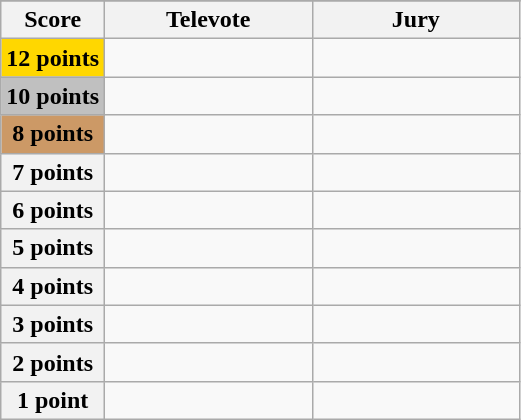<table class="wikitable">
<tr>
</tr>
<tr>
<th scope="col" width="20%">Score</th>
<th scope="col" width="40%">Televote</th>
<th scope="col" width="40%">Jury</th>
</tr>
<tr>
<th scope="row" style="background:gold">12 points</th>
<td></td>
<td></td>
</tr>
<tr>
<th scope="row" style="background:silver">10 points</th>
<td></td>
<td></td>
</tr>
<tr>
<th scope="row" style="background:#CC9966">8 points</th>
<td></td>
<td></td>
</tr>
<tr>
<th scope="row">7 points</th>
<td></td>
<td></td>
</tr>
<tr>
<th scope="row">6 points</th>
<td></td>
<td></td>
</tr>
<tr>
<th scope="row">5 points</th>
<td></td>
<td></td>
</tr>
<tr>
<th scope="row">4 points</th>
<td></td>
<td></td>
</tr>
<tr>
<th scope="row">3 points</th>
<td></td>
<td></td>
</tr>
<tr>
<th scope="row">2 points</th>
<td></td>
<td></td>
</tr>
<tr>
<th scope="row">1 point</th>
<td></td>
<td></td>
</tr>
</table>
